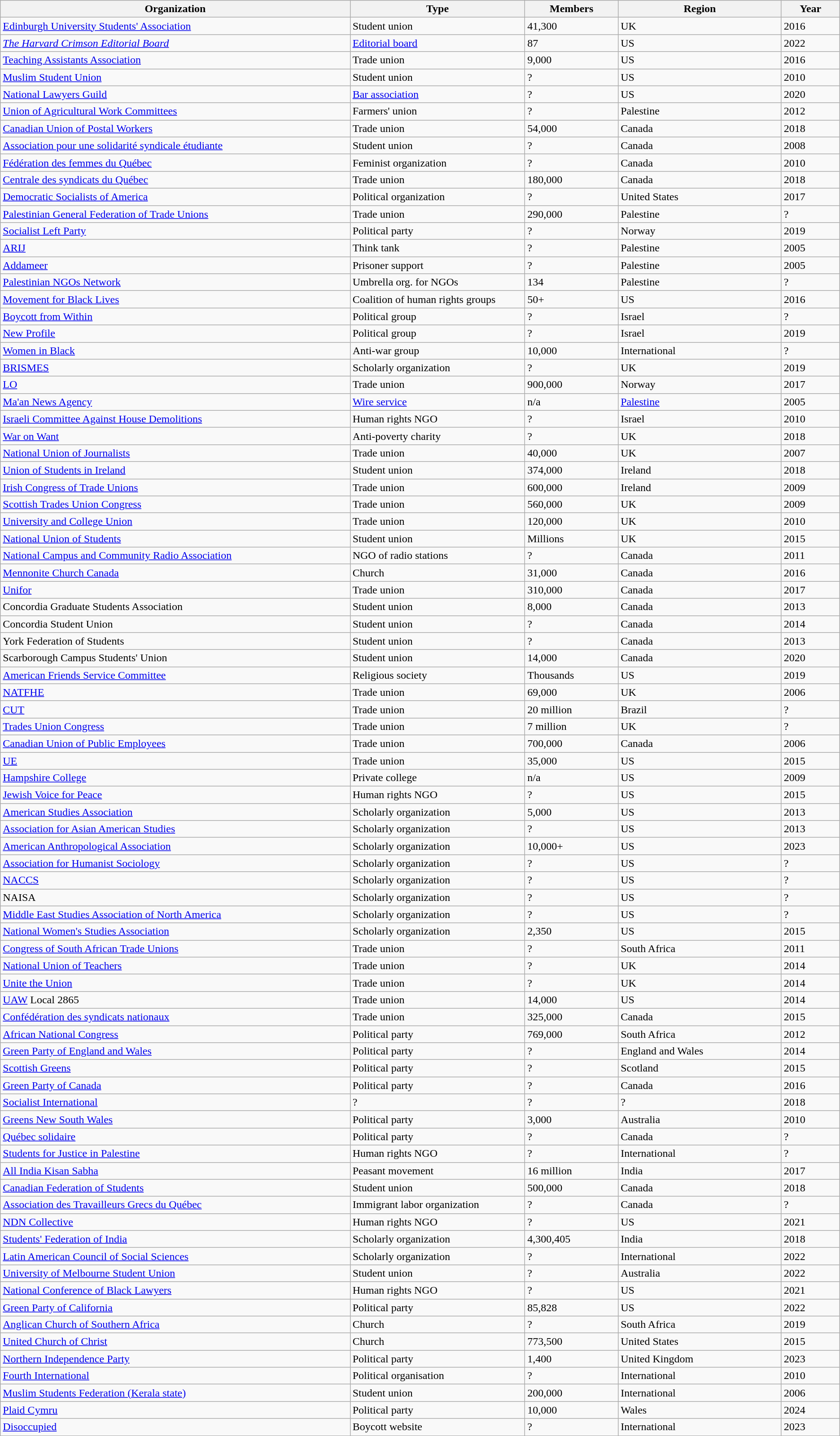<table class="wikitable sortable plainrowheaders">
<tr>
<th scope="col" style="width:30%">Organization</th>
<th scope="col" style="width:15%">Type</th>
<th scope="col" style="width:8%">Members</th>
<th scope="col" style="width:14%">Region</th>
<th scope="col" style="width:5%">Year</th>
</tr>
<tr>
<td><a href='#'>Edinburgh University Students' Association</a></td>
<td>Student union</td>
<td>41,300</td>
<td>UK</td>
<td>2016</td>
</tr>
<tr>
<td><em><a href='#'>The Harvard Crimson Editorial Board</a></em></td>
<td><a href='#'>Editorial board</a></td>
<td>87</td>
<td>US</td>
<td>2022</td>
</tr>
<tr>
<td><a href='#'>Teaching Assistants Association</a></td>
<td>Trade union</td>
<td>9,000</td>
<td>US</td>
<td>2016</td>
</tr>
<tr>
<td><a href='#'>Muslim Student Union</a></td>
<td>Student union</td>
<td>?</td>
<td>US</td>
<td>2010</td>
</tr>
<tr>
<td><a href='#'>National Lawyers Guild</a></td>
<td><a href='#'>Bar association</a></td>
<td>?</td>
<td>US</td>
<td>2020</td>
</tr>
<tr>
<td><a href='#'>Union of Agricultural Work Committees</a></td>
<td>Farmers' union</td>
<td>?</td>
<td>Palestine</td>
<td>2012</td>
</tr>
<tr>
<td><a href='#'>Canadian Union of Postal Workers</a></td>
<td>Trade union</td>
<td>54,000</td>
<td>Canada</td>
<td>2018</td>
</tr>
<tr>
<td><a href='#'>Association pour une solidarité syndicale étudiante</a></td>
<td>Student union</td>
<td>?</td>
<td>Canada</td>
<td>2008</td>
</tr>
<tr>
<td><a href='#'>Fédération des femmes du Québec</a></td>
<td>Feminist organization</td>
<td>?</td>
<td>Canada</td>
<td>2010</td>
</tr>
<tr>
<td><a href='#'>Centrale des syndicats du Québec</a></td>
<td>Trade union</td>
<td>180,000</td>
<td>Canada</td>
<td>2018</td>
</tr>
<tr>
<td><a href='#'>Democratic Socialists of America</a></td>
<td>Political organization</td>
<td>?</td>
<td>United States</td>
<td>2017</td>
</tr>
<tr>
<td><a href='#'>Palestinian General Federation of Trade Unions</a></td>
<td>Trade union</td>
<td>290,000</td>
<td>Palestine</td>
<td>?</td>
</tr>
<tr>
<td><a href='#'>Socialist Left Party</a></td>
<td>Political party</td>
<td>?</td>
<td>Norway</td>
<td>2019</td>
</tr>
<tr>
<td><a href='#'>ARIJ</a></td>
<td>Think tank</td>
<td>?</td>
<td>Palestine</td>
<td>2005</td>
</tr>
<tr>
<td><a href='#'>Addameer</a></td>
<td>Prisoner support</td>
<td>?</td>
<td>Palestine</td>
<td>2005</td>
</tr>
<tr>
<td><a href='#'>Palestinian NGOs Network</a></td>
<td>Umbrella org. for NGOs</td>
<td>134</td>
<td>Palestine</td>
<td>?</td>
</tr>
<tr>
<td><a href='#'>Movement for Black Lives</a></td>
<td>Coalition of human rights groups</td>
<td>50+</td>
<td>US</td>
<td>2016</td>
</tr>
<tr>
<td><a href='#'>Boycott from Within</a></td>
<td>Political group</td>
<td>?</td>
<td>Israel</td>
<td>?</td>
</tr>
<tr>
<td><a href='#'>New Profile</a></td>
<td>Political group</td>
<td>?</td>
<td>Israel</td>
<td>2019</td>
</tr>
<tr>
<td><a href='#'>Women in Black</a></td>
<td>Anti-war group</td>
<td>10,000</td>
<td>International</td>
<td>?</td>
</tr>
<tr>
<td><a href='#'>BRISMES</a></td>
<td>Scholarly organization</td>
<td>?</td>
<td>UK</td>
<td>2019</td>
</tr>
<tr>
<td><a href='#'>LO</a></td>
<td>Trade union</td>
<td>900,000</td>
<td>Norway</td>
<td>2017</td>
</tr>
<tr>
<td><a href='#'>Ma'an News Agency</a></td>
<td><a href='#'>Wire service</a></td>
<td>n/a</td>
<td><a href='#'>Palestine</a></td>
<td>2005</td>
</tr>
<tr>
<td><a href='#'>Israeli Committee Against House Demolitions</a></td>
<td>Human rights NGO</td>
<td>?</td>
<td>Israel</td>
<td>2010</td>
</tr>
<tr>
<td><a href='#'>War on Want</a></td>
<td>Anti-poverty charity</td>
<td>?</td>
<td>UK</td>
<td>2018</td>
</tr>
<tr>
<td><a href='#'>National Union of Journalists</a></td>
<td>Trade union</td>
<td>40,000</td>
<td>UK</td>
<td>2007</td>
</tr>
<tr>
<td><a href='#'>Union of Students in Ireland</a></td>
<td>Student union</td>
<td>374,000</td>
<td>Ireland</td>
<td>2018</td>
</tr>
<tr>
<td><a href='#'>Irish Congress of Trade Unions</a></td>
<td>Trade union</td>
<td>600,000</td>
<td>Ireland</td>
<td>2009</td>
</tr>
<tr>
<td><a href='#'>Scottish Trades Union Congress</a></td>
<td>Trade union</td>
<td>560,000</td>
<td>UK</td>
<td>2009</td>
</tr>
<tr>
<td><a href='#'>University and College Union</a></td>
<td>Trade union</td>
<td>120,000</td>
<td>UK</td>
<td>2010</td>
</tr>
<tr>
<td><a href='#'>National Union of Students</a></td>
<td>Student union</td>
<td>Millions</td>
<td>UK</td>
<td>2015</td>
</tr>
<tr>
<td><a href='#'>National Campus and Community Radio Association</a></td>
<td>NGO of radio stations</td>
<td>?</td>
<td>Canada</td>
<td>2011</td>
</tr>
<tr>
<td><a href='#'>Mennonite Church Canada</a></td>
<td>Church</td>
<td>31,000</td>
<td>Canada</td>
<td>2016</td>
</tr>
<tr>
<td><a href='#'>Unifor</a></td>
<td>Trade union</td>
<td>310,000</td>
<td>Canada</td>
<td>2017</td>
</tr>
<tr>
<td>Concordia Graduate Students Association</td>
<td>Student union</td>
<td>8,000</td>
<td>Canada</td>
<td>2013</td>
</tr>
<tr>
<td>Concordia Student Union</td>
<td>Student union</td>
<td>?</td>
<td>Canada</td>
<td>2014</td>
</tr>
<tr>
<td>York Federation of Students</td>
<td>Student union</td>
<td>?</td>
<td>Canada</td>
<td>2013</td>
</tr>
<tr>
<td>Scarborough Campus Students' Union</td>
<td>Student union</td>
<td>14,000</td>
<td>Canada</td>
<td>2020</td>
</tr>
<tr>
<td><a href='#'>American Friends Service Committee</a></td>
<td>Religious society</td>
<td>Thousands</td>
<td>US</td>
<td>2019</td>
</tr>
<tr>
<td><a href='#'>NATFHE</a></td>
<td>Trade union</td>
<td>69,000</td>
<td>UK</td>
<td>2006</td>
</tr>
<tr>
<td><a href='#'>CUT</a></td>
<td>Trade union</td>
<td>20 million</td>
<td>Brazil</td>
<td>?</td>
</tr>
<tr>
<td><a href='#'>Trades Union Congress</a></td>
<td>Trade union</td>
<td>7 million</td>
<td>UK</td>
<td>?</td>
</tr>
<tr>
<td><a href='#'>Canadian Union of Public Employees</a></td>
<td>Trade union</td>
<td>700,000</td>
<td>Canada</td>
<td>2006</td>
</tr>
<tr>
<td><a href='#'>UE</a></td>
<td>Trade union</td>
<td>35,000</td>
<td>US</td>
<td>2015</td>
</tr>
<tr>
<td><a href='#'>Hampshire College</a></td>
<td>Private college</td>
<td>n/a</td>
<td>US</td>
<td>2009</td>
</tr>
<tr>
<td><a href='#'>Jewish Voice for Peace</a></td>
<td>Human rights NGO</td>
<td>?</td>
<td>US</td>
<td>2015</td>
</tr>
<tr>
<td><a href='#'>American Studies Association</a></td>
<td>Scholarly organization</td>
<td>5,000</td>
<td>US</td>
<td>2013</td>
</tr>
<tr>
<td><a href='#'>Association for Asian American Studies</a></td>
<td>Scholarly organization</td>
<td>?</td>
<td>US</td>
<td>2013</td>
</tr>
<tr>
<td><a href='#'>American Anthropological Association</a></td>
<td>Scholarly organization</td>
<td>10,000+</td>
<td>US</td>
<td>2023</td>
</tr>
<tr>
<td><a href='#'>Association for Humanist Sociology</a></td>
<td>Scholarly organization</td>
<td>?</td>
<td>US</td>
<td>?</td>
</tr>
<tr>
<td><a href='#'>NACCS</a></td>
<td>Scholarly organization</td>
<td>?</td>
<td>US</td>
<td>?</td>
</tr>
<tr>
<td>NAISA</td>
<td>Scholarly organization</td>
<td>?</td>
<td>US</td>
<td>?</td>
</tr>
<tr>
<td><a href='#'>Middle East Studies Association of North America</a></td>
<td>Scholarly organization</td>
<td>?</td>
<td>US</td>
<td>?</td>
</tr>
<tr>
<td><a href='#'>National Women's Studies Association</a></td>
<td>Scholarly organization</td>
<td>2,350</td>
<td>US</td>
<td>2015</td>
</tr>
<tr>
<td><a href='#'>Congress of South African Trade Unions</a></td>
<td>Trade union</td>
<td>?</td>
<td>South Africa</td>
<td>2011</td>
</tr>
<tr>
<td><a href='#'>National Union of Teachers</a></td>
<td>Trade union</td>
<td>?</td>
<td>UK</td>
<td>2014</td>
</tr>
<tr>
<td><a href='#'>Unite the Union</a></td>
<td>Trade union</td>
<td>?</td>
<td>UK</td>
<td>2014</td>
</tr>
<tr>
<td><a href='#'>UAW</a> Local 2865</td>
<td>Trade union</td>
<td>14,000</td>
<td>US</td>
<td>2014</td>
</tr>
<tr>
<td><a href='#'>Confédération des syndicats nationaux</a></td>
<td>Trade union</td>
<td>325,000</td>
<td>Canada</td>
<td>2015</td>
</tr>
<tr>
<td><a href='#'>African National Congress</a></td>
<td>Political party</td>
<td>769,000</td>
<td>South Africa</td>
<td>2012</td>
</tr>
<tr>
<td><a href='#'>Green Party of England and Wales</a></td>
<td>Political party</td>
<td>?</td>
<td>England and Wales</td>
<td>2014</td>
</tr>
<tr>
<td><a href='#'>Scottish Greens</a></td>
<td>Political party</td>
<td>?</td>
<td>Scotland</td>
<td>2015</td>
</tr>
<tr>
<td><a href='#'>Green Party of Canada</a></td>
<td>Political party</td>
<td>?</td>
<td>Canada</td>
<td>2016</td>
</tr>
<tr>
<td><a href='#'>Socialist International</a></td>
<td>?</td>
<td>?</td>
<td>?</td>
<td>2018</td>
</tr>
<tr>
<td><a href='#'>Greens New South Wales</a></td>
<td>Political party</td>
<td>3,000</td>
<td>Australia</td>
<td>2010</td>
</tr>
<tr>
<td><a href='#'>Québec solidaire</a></td>
<td>Political party</td>
<td>?</td>
<td>Canada</td>
<td>?</td>
</tr>
<tr>
<td><a href='#'>Students for Justice in Palestine</a></td>
<td>Human rights NGO</td>
<td>?</td>
<td>International</td>
<td>?</td>
</tr>
<tr>
<td><a href='#'>All India Kisan Sabha</a></td>
<td>Peasant movement</td>
<td>16 million</td>
<td>India</td>
<td>2017</td>
</tr>
<tr>
<td><a href='#'>Canadian Federation of Students</a></td>
<td>Student union</td>
<td>500,000</td>
<td>Canada</td>
<td>2018</td>
</tr>
<tr>
<td><a href='#'>Association des Travailleurs Grecs du Québec</a></td>
<td>Immigrant labor organization</td>
<td>?</td>
<td>Canada</td>
<td>?</td>
</tr>
<tr>
<td><a href='#'>NDN Collective</a></td>
<td>Human rights NGO</td>
<td>?</td>
<td>US</td>
<td>2021</td>
</tr>
<tr>
<td><a href='#'>Students' Federation of India</a></td>
<td>Scholarly organization</td>
<td>4,300,405</td>
<td>India</td>
<td>2018</td>
</tr>
<tr>
<td><a href='#'>Latin American Council of Social Sciences</a></td>
<td>Scholarly organization</td>
<td>?</td>
<td>International</td>
<td>2022</td>
</tr>
<tr>
<td><a href='#'>University of Melbourne Student Union</a></td>
<td>Student union</td>
<td>?</td>
<td>Australia</td>
<td>2022</td>
</tr>
<tr>
<td><a href='#'>National Conference of Black Lawyers</a></td>
<td>Human rights NGO</td>
<td>?</td>
<td>US</td>
<td>2021</td>
</tr>
<tr>
<td><a href='#'>Green Party of California</a></td>
<td>Political party</td>
<td>85,828</td>
<td>US</td>
<td>2022</td>
</tr>
<tr>
<td><a href='#'>Anglican Church of Southern Africa</a></td>
<td>Church</td>
<td>?</td>
<td>South Africa</td>
<td>2019</td>
</tr>
<tr>
<td><a href='#'>United Church of Christ</a></td>
<td>Church</td>
<td>773,500</td>
<td>United States</td>
<td>2015</td>
</tr>
<tr>
<td><a href='#'>Northern Independence Party</a></td>
<td>Political party</td>
<td>1,400</td>
<td>United Kingdom</td>
<td>2023</td>
</tr>
<tr>
<td><a href='#'>Fourth International</a></td>
<td>Political organisation</td>
<td>?</td>
<td>International</td>
<td>2010</td>
</tr>
<tr>
<td><a href='#'>Muslim Students Federation (Kerala state)</a></td>
<td>Student union</td>
<td>200,000</td>
<td>International</td>
<td>2006</td>
</tr>
<tr>
<td><a href='#'>Plaid Cymru</a></td>
<td>Political party</td>
<td>10,000</td>
<td>Wales</td>
<td>2024</td>
</tr>
<tr>
<td><a href='#'>Disoccupied</a></td>
<td>Boycott website</td>
<td>?</td>
<td>International</td>
<td>2023</td>
</tr>
</table>
